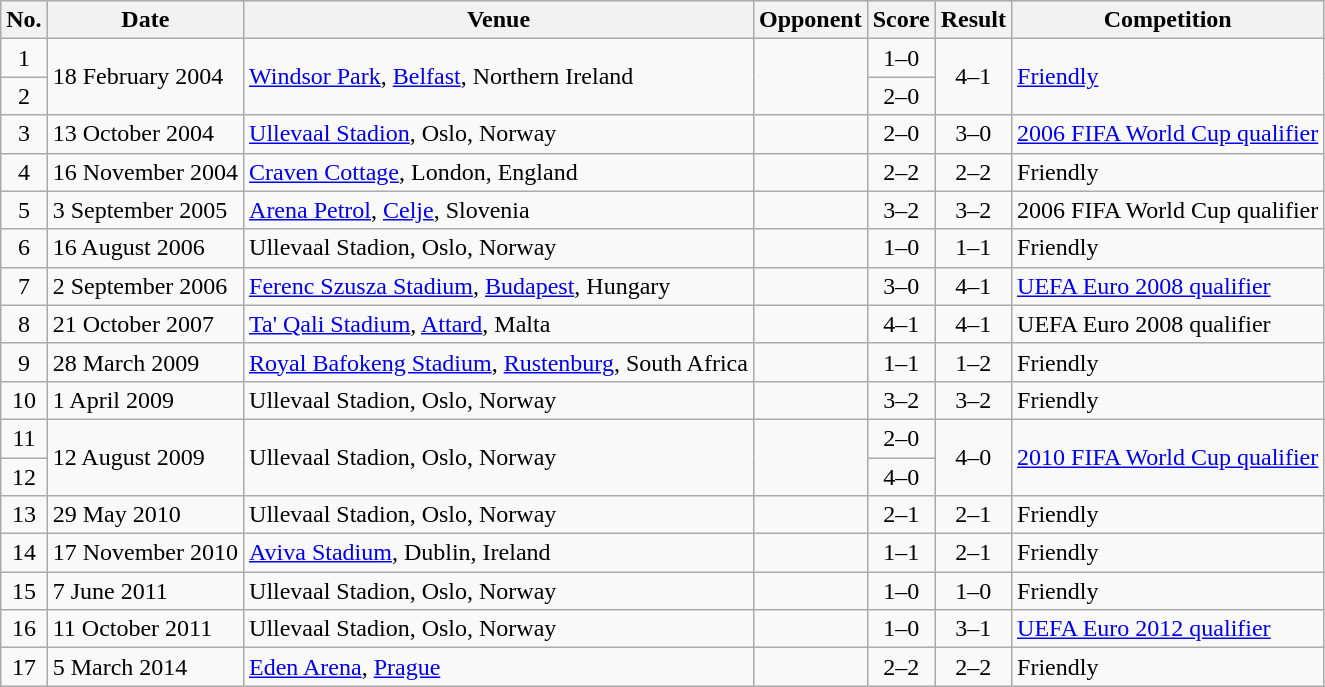<table class="wikitable sortable">
<tr>
<th scope="col">No.</th>
<th scope="col">Date</th>
<th scope="col">Venue</th>
<th scope="col">Opponent</th>
<th scope="col">Score</th>
<th scope="col">Result</th>
<th scope="col">Competition</th>
</tr>
<tr>
<td align="center">1</td>
<td rowspan="2">18 February 2004</td>
<td rowspan="2"><a href='#'>Windsor Park</a>, <a href='#'>Belfast</a>, Northern Ireland</td>
<td rowspan="2"></td>
<td align="center">1–0</td>
<td rowspan="2" align=center>4–1</td>
<td rowspan="2"><a href='#'>Friendly</a></td>
</tr>
<tr>
<td align="center">2</td>
<td align="center">2–0</td>
</tr>
<tr>
<td align="center">3</td>
<td>13 October 2004</td>
<td><a href='#'>Ullevaal Stadion</a>, Oslo, Norway</td>
<td></td>
<td align="center">2–0</td>
<td align="center">3–0</td>
<td><a href='#'>2006 FIFA World Cup qualifier</a></td>
</tr>
<tr>
<td align="center">4</td>
<td>16 November 2004</td>
<td><a href='#'>Craven Cottage</a>, London, England</td>
<td></td>
<td align="center">2–2</td>
<td align="center">2–2</td>
<td>Friendly</td>
</tr>
<tr>
<td align="center">5</td>
<td>3 September 2005</td>
<td><a href='#'>Arena Petrol</a>, <a href='#'>Celje</a>, Slovenia</td>
<td></td>
<td align="center">3–2</td>
<td align="center">3–2</td>
<td>2006 FIFA World Cup qualifier</td>
</tr>
<tr>
<td align="center">6</td>
<td>16 August 2006</td>
<td>Ullevaal Stadion, Oslo, Norway</td>
<td></td>
<td align="center">1–0</td>
<td align="center">1–1</td>
<td>Friendly</td>
</tr>
<tr>
<td align="center">7</td>
<td>2 September 2006</td>
<td><a href='#'>Ferenc Szusza Stadium</a>, <a href='#'>Budapest</a>, Hungary</td>
<td></td>
<td align="center">3–0</td>
<td align="center">4–1</td>
<td><a href='#'>UEFA Euro 2008 qualifier</a></td>
</tr>
<tr>
<td align="center">8</td>
<td>21 October 2007</td>
<td><a href='#'>Ta' Qali Stadium</a>, <a href='#'>Attard</a>, Malta</td>
<td></td>
<td align="center">4–1</td>
<td align="center">4–1</td>
<td>UEFA Euro 2008 qualifier</td>
</tr>
<tr>
<td align="center">9</td>
<td>28 March 2009</td>
<td><a href='#'>Royal Bafokeng Stadium</a>, <a href='#'>Rustenburg</a>, South Africa</td>
<td></td>
<td align="center">1–1</td>
<td align="center">1–2</td>
<td>Friendly</td>
</tr>
<tr>
<td align="center">10</td>
<td>1 April 2009</td>
<td>Ullevaal Stadion, Oslo, Norway</td>
<td></td>
<td align="center">3–2</td>
<td align="center">3–2</td>
<td>Friendly</td>
</tr>
<tr>
<td align="center">11</td>
<td rowspan="2">12 August 2009</td>
<td rowspan="2">Ullevaal Stadion, Oslo, Norway</td>
<td rowspan="2"></td>
<td align="center">2–0</td>
<td rowspan="2" align=center>4–0</td>
<td rowspan="2"><a href='#'>2010 FIFA World Cup qualifier</a></td>
</tr>
<tr>
<td align="center">12</td>
<td align="center">4–0</td>
</tr>
<tr>
<td align="center">13</td>
<td>29 May 2010</td>
<td>Ullevaal Stadion, Oslo, Norway</td>
<td></td>
<td align="center">2–1</td>
<td align="center">2–1</td>
<td>Friendly</td>
</tr>
<tr>
<td align="center">14</td>
<td>17 November 2010</td>
<td><a href='#'>Aviva Stadium</a>, Dublin, Ireland</td>
<td></td>
<td align="center">1–1</td>
<td align="center">2–1</td>
<td>Friendly</td>
</tr>
<tr>
<td align="center">15</td>
<td>7 June 2011</td>
<td>Ullevaal Stadion, Oslo, Norway</td>
<td></td>
<td align="center">1–0</td>
<td align="center">1–0</td>
<td>Friendly</td>
</tr>
<tr>
<td align="center">16</td>
<td>11 October 2011</td>
<td>Ullevaal Stadion, Oslo, Norway</td>
<td></td>
<td align="center">1–0</td>
<td align="center">3–1</td>
<td><a href='#'>UEFA Euro 2012 qualifier</a></td>
</tr>
<tr>
<td align="center">17</td>
<td>5 March 2014</td>
<td><a href='#'>Eden Arena</a>, <a href='#'>Prague</a></td>
<td></td>
<td align="center">2–2</td>
<td align="center">2–2</td>
<td>Friendly</td>
</tr>
</table>
